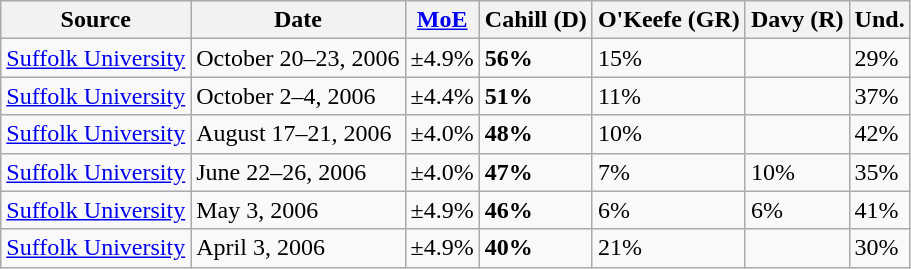<table class=wikitable>
<tr>
<th>Source</th>
<th>Date</th>
<th><a href='#'>MoE</a></th>
<th>Cahill (D)</th>
<th>O'Keefe (GR)</th>
<th>Davy (R)</th>
<th>Und.</th>
</tr>
<tr>
<td><a href='#'>Suffolk University</a></td>
<td>October 20–23, 2006</td>
<td>±4.9%</td>
<td><strong>56%</strong></td>
<td>15%</td>
<td></td>
<td>29%</td>
</tr>
<tr>
<td><a href='#'>Suffolk University</a></td>
<td>October 2–4, 2006</td>
<td>±4.4%</td>
<td><strong>51%</strong></td>
<td>11%</td>
<td></td>
<td>37%</td>
</tr>
<tr>
<td><a href='#'>Suffolk University</a></td>
<td>August 17–21, 2006</td>
<td>±4.0%</td>
<td><strong>48%</strong></td>
<td>10%</td>
<td></td>
<td>42%</td>
</tr>
<tr>
<td><a href='#'>Suffolk University</a></td>
<td>June 22–26, 2006</td>
<td>±4.0%</td>
<td><strong>47%</strong></td>
<td>7%</td>
<td>10%</td>
<td>35%</td>
</tr>
<tr>
<td><a href='#'>Suffolk University</a></td>
<td>May 3, 2006</td>
<td>±4.9%</td>
<td><strong>46%</strong></td>
<td>6%</td>
<td>6%</td>
<td>41%</td>
</tr>
<tr>
<td><a href='#'>Suffolk University</a></td>
<td>April 3, 2006</td>
<td>±4.9%</td>
<td><strong>40%</strong></td>
<td>21%</td>
<td></td>
<td>30%</td>
</tr>
</table>
